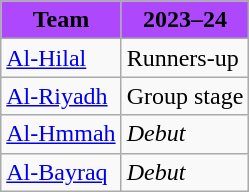<table class="wikitable">
<tr>
<th style="background-color:#AD48FC;"><span>Team</span></th>
<th style="background-color:#AD48FC;"><span>2023–24</span></th>
</tr>
<tr>
<td><a href='#'>Al-Hilal</a></td>
<td>Runners-up</td>
</tr>
<tr>
<td><a href='#'>Al-Riyadh</a></td>
<td>Group stage</td>
</tr>
<tr>
<td><a href='#'>Al-Hmmah</a></td>
<td><em>Debut</em></td>
</tr>
<tr>
<td><a href='#'>Al-Bayraq</a></td>
<td><em>Debut</em></td>
</tr>
</table>
